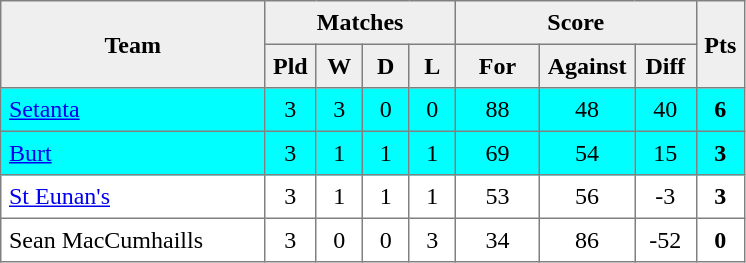<table style=border-collapse:collapse border=1 cellspacing=0 cellpadding=5>
<tr align=center bgcolor=#efefef>
<th rowspan=2 width=165>Team</th>
<th colspan=4>Matches</th>
<th colspan=3>Score</th>
<th rowspan=2width=20>Pts</th>
</tr>
<tr align=center bgcolor=#efefef>
<th width=20>Pld</th>
<th width=20>W</th>
<th width=20>D</th>
<th width=20>L</th>
<th width=45>For</th>
<th width=45>Against</th>
<th width=30>Diff</th>
</tr>
<tr align=center style="background:#00FFFF;">
<td style="text-align:left;"><a href='#'>Setanta</a></td>
<td>3</td>
<td>3</td>
<td>0</td>
<td>0</td>
<td>88</td>
<td>48</td>
<td>40</td>
<td><strong>6</strong></td>
</tr>
<tr align=center style="background:#00FFFF;">
<td style="text-align:left;"><a href='#'>Burt</a></td>
<td>3</td>
<td>1</td>
<td>1</td>
<td>1</td>
<td>69</td>
<td>54</td>
<td>15</td>
<td><strong>3</strong></td>
</tr>
<tr align=center>
<td style="text-align:left;"><a href='#'>St Eunan's</a></td>
<td>3</td>
<td>1</td>
<td>1</td>
<td>1</td>
<td>53</td>
<td>56</td>
<td>-3</td>
<td><strong>3</strong></td>
</tr>
<tr align=center>
<td style="text-align:left;">Sean MacCumhaills</td>
<td>3</td>
<td>0</td>
<td>0</td>
<td>3</td>
<td>34</td>
<td>86</td>
<td>-52</td>
<td><strong>0</strong></td>
</tr>
</table>
